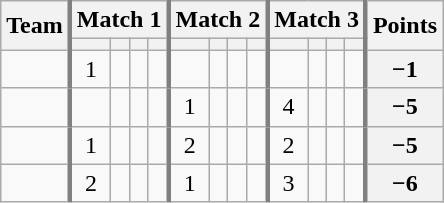<table class="wikitable sortable" style="text-align:center;">
<tr>
<th rowspan=2>Team</th>
<th colspan=4 style="border-left:3px solid gray">Match 1</th>
<th colspan=4 style="border-left:3px solid gray">Match 2</th>
<th colspan=4 style="border-left:3px solid gray">Match 3</th>
<th rowspan=2 style="border-left:3px solid gray">Points</th>
</tr>
<tr>
<th style="border-left:3px solid gray"></th>
<th></th>
<th></th>
<th></th>
<th style="border-left:3px solid gray"></th>
<th></th>
<th></th>
<th></th>
<th style="border-left:3px solid gray"></th>
<th></th>
<th></th>
<th></th>
</tr>
<tr>
<td align=left></td>
<td style="border-left:3px solid gray">1</td>
<td></td>
<td></td>
<td></td>
<td style="border-left:3px solid gray"></td>
<td></td>
<td></td>
<td></td>
<td style="border-left:3px solid gray"></td>
<td></td>
<td></td>
<td></td>
<th style="border-left:3px solid gray">−1</th>
</tr>
<tr>
<td align=left></td>
<td style="border-left:3px solid gray"></td>
<td></td>
<td></td>
<td></td>
<td style="border-left:3px solid gray">1</td>
<td></td>
<td></td>
<td></td>
<td style="border-left:3px solid gray">4</td>
<td></td>
<td></td>
<td></td>
<th style="border-left:3px solid gray">−5</th>
</tr>
<tr>
<td align=left></td>
<td style="border-left:3px solid gray">1</td>
<td></td>
<td></td>
<td></td>
<td style="border-left:3px solid gray">2</td>
<td></td>
<td></td>
<td></td>
<td style="border-left:3px solid gray">2</td>
<td></td>
<td></td>
<td></td>
<th style="border-left:3px solid gray">−5</th>
</tr>
<tr>
<td align=left></td>
<td style="border-left:3px solid gray">2</td>
<td></td>
<td></td>
<td></td>
<td style="border-left:3px solid gray">1</td>
<td></td>
<td></td>
<td></td>
<td style="border-left:3px solid gray">3</td>
<td></td>
<td></td>
<td></td>
<th style="border-left:3px solid gray">−6</th>
</tr>
</table>
